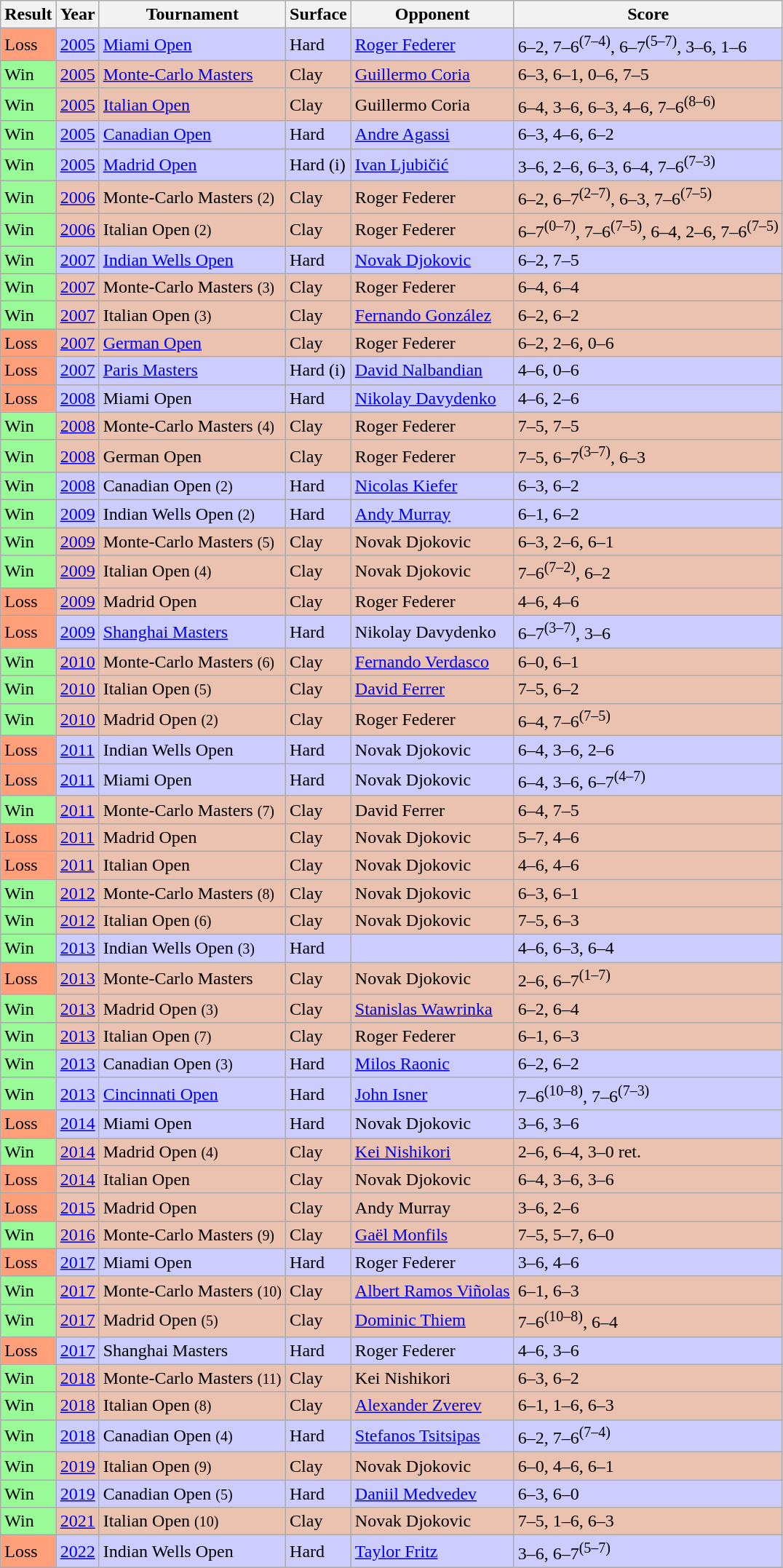<table class="sortable wikitable">
<tr>
<th>Result</th>
<th>Year</th>
<th>Tournament</th>
<th>Surface</th>
<th>Opponent</th>
<th class="unsortable">Score</th>
</tr>
<tr style="background:#ccf;">
<td style="background:#ffa07a;">Loss</td>
<td><a href='#'>2005</a></td>
<td><a href='#'>Miami Open</a></td>
<td>Hard</td>
<td> <a href='#'>Roger Federer</a></td>
<td>6–2, 7–6<sup>(7–4)</sup>, 6–7<sup>(5–7)</sup>, 3–6, 1–6</td>
</tr>
<tr style="background:#ebc2af;">
<td style="background:#98fb98;">Win</td>
<td><a href='#'>2005</a></td>
<td><a href='#'>Monte-Carlo Masters</a></td>
<td>Clay</td>
<td> <a href='#'>Guillermo Coria</a></td>
<td>6–3, 6–1, 0–6, 7–5</td>
</tr>
<tr style="background:#ebc2af;">
<td style="background:#98fb98;">Win</td>
<td><a href='#'>2005</a></td>
<td><a href='#'>Italian Open</a></td>
<td>Clay</td>
<td> Guillermo Coria</td>
<td>6–4, 3–6, 6–3, 4–6, 7–6<sup>(8–6)</sup></td>
</tr>
<tr style="background:#ccf;">
<td style="background:#98fb98;">Win</td>
<td><a href='#'>2005</a></td>
<td><a href='#'>Canadian Open</a></td>
<td>Hard</td>
<td> <a href='#'>Andre Agassi</a></td>
<td>6–3, 4–6, 6–2</td>
</tr>
<tr style="background:#ccf;">
<td style="background:#98fb98;">Win</td>
<td><a href='#'>2005</a></td>
<td><a href='#'>Madrid Open</a></td>
<td>Hard (i)</td>
<td> <a href='#'>Ivan Ljubičić</a></td>
<td>3–6, 2–6, 6–3, 6–4, 7–6<sup>(7–3)</sup></td>
</tr>
<tr style="background:#ebc2af;">
<td style="background:#98fb98;">Win</td>
<td><a href='#'>2006</a></td>
<td>Monte-Carlo Masters <small>(2)</small></td>
<td>Clay</td>
<td> Roger Federer</td>
<td>6–2, 6–7<sup>(2–7)</sup>, 6–3, 7–6<sup>(7–5)</sup></td>
</tr>
<tr style="background:#ebc2af;">
<td style="background:#98fb98;">Win</td>
<td><a href='#'>2006</a></td>
<td>Italian Open <small>(2)</small></td>
<td>Clay</td>
<td> Roger Federer</td>
<td>6–7<sup>(0–7)</sup>, 7–6<sup>(7–5)</sup>, 6–4, 2–6, 7–6<sup>(7–5)</sup></td>
</tr>
<tr style="background:#ccf;">
<td style="background:#98fb98;">Win</td>
<td><a href='#'>2007</a></td>
<td><a href='#'>Indian Wells Open</a></td>
<td>Hard</td>
<td> <a href='#'>Novak Djokovic</a></td>
<td>6–2, 7–5</td>
</tr>
<tr style="background:#ebc2af;">
<td style="background:#98fb98;">Win</td>
<td><a href='#'>2007</a></td>
<td>Monte-Carlo Masters <small>(3)</small></td>
<td>Clay</td>
<td> Roger Federer</td>
<td>6–4, 6–4</td>
</tr>
<tr style="background:#ebc2af;">
<td style="background:#98fb98;">Win</td>
<td><a href='#'>2007</a></td>
<td>Italian Open <small>(3)</small></td>
<td>Clay</td>
<td> <a href='#'>Fernando González</a></td>
<td>6–2, 6–2</td>
</tr>
<tr style="background:#ebc2af;">
<td style="background:#ffa07a;">Loss</td>
<td><a href='#'>2007</a></td>
<td><a href='#'>German Open</a></td>
<td>Clay</td>
<td> Roger Federer</td>
<td>6–2, 2–6, 0–6</td>
</tr>
<tr style="background:#ccf;">
<td style="background:#ffa07a;">Loss</td>
<td><a href='#'>2007</a></td>
<td><a href='#'>Paris Masters</a></td>
<td>Hard (i)</td>
<td> <a href='#'>David Nalbandian</a></td>
<td>4–6, 0–6</td>
</tr>
<tr style="background:#ccf;">
<td style="background:#ffa07a;">Loss</td>
<td><a href='#'>2008</a></td>
<td>Miami Open</td>
<td>Hard</td>
<td> <a href='#'>Nikolay Davydenko</a></td>
<td>4–6, 2–6</td>
</tr>
<tr style="background:#ebc2af;">
<td style="background:#98fb98;">Win</td>
<td><a href='#'>2008</a></td>
<td>Monte-Carlo Masters <small>(4)</small></td>
<td>Clay</td>
<td> Roger Federer</td>
<td>7–5, 7–5</td>
</tr>
<tr style="background:#ebc2af;">
<td style="background:#98fb98;">Win</td>
<td><a href='#'>2008</a></td>
<td>German Open</td>
<td>Clay</td>
<td> Roger Federer</td>
<td>7–5, 6–7<sup>(3–7)</sup>, 6–3</td>
</tr>
<tr style="background:#ccf;">
<td style="background:#98fb98;">Win</td>
<td><a href='#'>2008</a></td>
<td>Canadian Open <small>(2)</small></td>
<td>Hard</td>
<td> <a href='#'>Nicolas Kiefer</a></td>
<td>6–3, 6–2</td>
</tr>
<tr style="background:#ccf;">
<td style="background:#98fb98;">Win</td>
<td><a href='#'>2009</a></td>
<td>Indian Wells Open <small>(2)</small></td>
<td>Hard</td>
<td> <a href='#'>Andy Murray</a></td>
<td>6–1, 6–2</td>
</tr>
<tr style="background:#ebc2af;">
<td style="background:#98fb98;">Win</td>
<td><a href='#'>2009</a></td>
<td>Monte-Carlo Masters <small>(5)</small></td>
<td>Clay</td>
<td> Novak Djokovic</td>
<td>6–3, 2–6, 6–1</td>
</tr>
<tr style="background:#ebc2af;">
<td style="background:#98fb98;">Win</td>
<td><a href='#'>2009</a></td>
<td>Italian Open <small>(4)</small></td>
<td>Clay</td>
<td> Novak Djokovic</td>
<td>7–6<sup>(7–2)</sup>, 6–2</td>
</tr>
<tr style="background:#ebc2af;">
<td style="background:#ffa07a;">Loss</td>
<td><a href='#'>2009</a></td>
<td>Madrid Open</td>
<td>Clay</td>
<td> Roger Federer</td>
<td>4–6, 4–6</td>
</tr>
<tr style="background:#ccf;">
<td style="background:#ffa07a;">Loss</td>
<td><a href='#'>2009</a></td>
<td><a href='#'>Shanghai Masters</a></td>
<td>Hard</td>
<td> Nikolay Davydenko</td>
<td>6–7<sup>(3–7)</sup>, 3–6</td>
</tr>
<tr style="background:#ebc2af;">
<td style="background:#98fb98;">Win</td>
<td><a href='#'>2010</a></td>
<td>Monte-Carlo Masters <small>(6)</small></td>
<td>Clay</td>
<td> <a href='#'>Fernando Verdasco</a></td>
<td>6–0, 6–1</td>
</tr>
<tr style="background:#ebc2af;">
<td style="background:#98fb98;">Win</td>
<td><a href='#'>2010</a></td>
<td>Italian Open <small>(5)</small></td>
<td>Clay</td>
<td> <a href='#'>David Ferrer</a></td>
<td>7–5, 6–2</td>
</tr>
<tr style="background:#ebc2af;">
<td style="background:#98fb98;">Win</td>
<td><a href='#'>2010</a></td>
<td>Madrid Open <small>(2)</small></td>
<td>Clay</td>
<td> Roger Federer</td>
<td>6–4, 7–6<sup>(7–5)</sup></td>
</tr>
<tr style="background:#ccf;">
<td style="background:#ffa07a;">Loss</td>
<td><a href='#'>2011</a></td>
<td>Indian Wells Open</td>
<td>Hard</td>
<td> Novak Djokovic</td>
<td>6–4, 3–6, 2–6</td>
</tr>
<tr style="background:#ccf;">
<td style="background:#ffa07a;">Loss</td>
<td><a href='#'>2011</a></td>
<td>Miami Open</td>
<td>Hard</td>
<td> Novak Djokovic</td>
<td>6–4, 3–6, 6–7<sup>(4–7)</sup></td>
</tr>
<tr style="background:#ebc2af;">
<td style="background:#98fb98;">Win</td>
<td><a href='#'>2011</a></td>
<td>Monte-Carlo Masters <small>(7)</small></td>
<td>Clay</td>
<td> David Ferrer</td>
<td>6–4, 7–5</td>
</tr>
<tr style="background:#ebc2af;">
<td style="background:#ffa07a;">Loss</td>
<td><a href='#'>2011</a></td>
<td>Madrid Open</td>
<td>Clay</td>
<td> Novak Djokovic</td>
<td>5–7, 4–6</td>
</tr>
<tr style="background:#ebc2af;">
<td style="background:#ffa07a;">Loss</td>
<td><a href='#'>2011</a></td>
<td>Italian Open</td>
<td>Clay</td>
<td> Novak Djokovic</td>
<td>4–6, 4–6</td>
</tr>
<tr style="background:#ebc2af;">
<td style="background:#98fb98;">Win</td>
<td><a href='#'>2012</a></td>
<td>Monte-Carlo Masters <small>(8)</small></td>
<td>Clay</td>
<td> Novak Djokovic</td>
<td>6–3, 6–1</td>
</tr>
<tr style="background:#ebc2af;">
<td style="background:#98fb98;">Win</td>
<td><a href='#'>2012</a></td>
<td>Italian Open <small>(6)</small></td>
<td>Clay</td>
<td> Novak Djokovic</td>
<td>7–5, 6–3</td>
</tr>
<tr style="background:#ccf;">
<td style="background:#98fb98;">Win</td>
<td><a href='#'>2013</a></td>
<td>Indian Wells Open <small>(3)</small></td>
<td>Hard</td>
<td></td>
<td>4–6, 6–3, 6–4</td>
</tr>
<tr style="background:#ebc2af;">
<td style="background:#ffa07a;">Loss</td>
<td><a href='#'>2013</a></td>
<td>Monte-Carlo Masters</td>
<td>Clay</td>
<td> Novak Djokovic</td>
<td>2–6, 6–7<sup>(1–7)</sup></td>
</tr>
<tr style="background:#ebc2af;">
<td style="background:#98fb98;">Win</td>
<td><a href='#'>2013</a></td>
<td>Madrid Open <small>(3)</small></td>
<td>Clay</td>
<td> <a href='#'>Stanislas Wawrinka</a></td>
<td>6–2, 6–4</td>
</tr>
<tr style="background:#ebc2af;">
<td style="background:#98fb98;">Win</td>
<td><a href='#'>2013</a></td>
<td>Italian Open <small>(7)</small></td>
<td>Clay</td>
<td> Roger Federer</td>
<td>6–1, 6–3</td>
</tr>
<tr style="background:#ccf;">
<td style="background:#98fb98;">Win</td>
<td><a href='#'>2013</a></td>
<td>Canadian Open <small>(3)</small></td>
<td>Hard</td>
<td> <a href='#'>Milos Raonic</a></td>
<td>6–2, 6–2</td>
</tr>
<tr style="background:#ccf;">
<td style="background:#98fb98;">Win</td>
<td><a href='#'>2013</a></td>
<td><a href='#'>Cincinnati Open</a></td>
<td>Hard</td>
<td> <a href='#'>John Isner</a></td>
<td>7–6<sup>(10–8)</sup>, 7–6<sup>(7–3)</sup></td>
</tr>
<tr style="background:#ccf;">
<td style="background:#ffa07a;">Loss</td>
<td><a href='#'>2014</a></td>
<td>Miami Open</td>
<td>Hard</td>
<td> Novak Djokovic</td>
<td>3–6, 3–6</td>
</tr>
<tr style="background:#ebc2af;">
<td style="background:#98fb98;">Win</td>
<td><a href='#'>2014</a></td>
<td>Madrid Open <small>(4)</small></td>
<td>Clay</td>
<td> <a href='#'>Kei Nishikori</a></td>
<td>2–6, 6–4, 3–0 ret.</td>
</tr>
<tr style="background:#ebc2af;">
<td style="background:#ffa07a;">Loss</td>
<td><a href='#'>2014</a></td>
<td>Italian Open</td>
<td>Clay</td>
<td> Novak Djokovic</td>
<td>6–4, 3–6, 3–6</td>
</tr>
<tr style="background:#ebc2af;">
<td style="background:#ffa07a;">Loss</td>
<td><a href='#'>2015</a></td>
<td>Madrid Open</td>
<td>Clay</td>
<td> Andy Murray</td>
<td>3–6, 2–6</td>
</tr>
<tr style="background:#ebc2af;">
<td style="background:#98fb98;">Win</td>
<td><a href='#'>2016</a></td>
<td>Monte-Carlo Masters <small>(9)</small></td>
<td>Clay</td>
<td> <a href='#'>Gaël Monfils</a></td>
<td>7–5, 5–7, 6–0</td>
</tr>
<tr bgcolor=CCCCFF>
<td style="background:#ffa07a;">Loss</td>
<td><a href='#'>2017</a></td>
<td>Miami Open</td>
<td>Hard</td>
<td> Roger Federer</td>
<td>3–6, 4–6</td>
</tr>
<tr style="background:#ebc2af;">
<td style="background:#98fb98;">Win</td>
<td><a href='#'>2017</a></td>
<td>Monte-Carlo Masters <small>(10)</small></td>
<td>Clay</td>
<td> <a href='#'>Albert Ramos Viñolas</a></td>
<td>6–1, 6–3</td>
</tr>
<tr bgcolor=#EBC2AF>
<td style="background:#98fb98;">Win</td>
<td><a href='#'>2017</a></td>
<td>Madrid Open <small>(5)</small></td>
<td>Clay</td>
<td> <a href='#'>Dominic Thiem</a></td>
<td>7–6<sup>(10–8)</sup>, 6–4</td>
</tr>
<tr bgcolor=CCCCFF>
<td style="background:#ffa07a;">Loss</td>
<td><a href='#'>2017</a></td>
<td>Shanghai Masters</td>
<td>Hard</td>
<td> Roger Federer</td>
<td>4–6, 3–6</td>
</tr>
<tr style="background:#ebc2af;">
<td style="background:#98fb98;">Win</td>
<td><a href='#'>2018</a></td>
<td>Monte-Carlo Masters <small>(11)</small></td>
<td>Clay</td>
<td> Kei Nishikori</td>
<td>6–3, 6–2</td>
</tr>
<tr style="background:#ebc2af;">
<td style="background:#98fb98;">Win</td>
<td><a href='#'>2018</a></td>
<td>Italian Open <small>(8)</small></td>
<td>Clay</td>
<td> <a href='#'>Alexander Zverev</a></td>
<td>6–1, 1–6, 6–3</td>
</tr>
<tr bgcolor=CCCCFF>
<td style="background:#98fb98;">Win</td>
<td><a href='#'>2018</a></td>
<td>Canadian Open <small>(4)</small></td>
<td>Hard</td>
<td> <a href='#'>Stefanos Tsitsipas</a></td>
<td>6–2, 7–6<sup>(7–4)</sup></td>
</tr>
<tr style="background:#ebc2af;">
<td style="background:#98fb98;">Win</td>
<td><a href='#'>2019</a></td>
<td>Italian Open <small>(9)</small></td>
<td>Clay</td>
<td> Novak Djokovic</td>
<td>6–0, 4–6, 6–1</td>
</tr>
<tr style="background:#ccf;">
<td style="background:#98fb98;">Win</td>
<td><a href='#'>2019</a></td>
<td>Canadian Open <small>(5)</small></td>
<td>Hard</td>
<td> <a href='#'>Daniil Medvedev</a></td>
<td>6–3, 6–0</td>
</tr>
<tr style="background:#ebc2af;">
<td style="background:#98fb98;">Win</td>
<td><a href='#'>2021</a></td>
<td>Italian Open <small>(10)</small></td>
<td>Clay</td>
<td> Novak Djokovic</td>
<td>7–5, 1–6, 6–3</td>
</tr>
<tr bgcolor=CCCCFF>
<td bgcolor=FFA07A>Loss</td>
<td><a href='#'>2022</a></td>
<td>Indian Wells Open</td>
<td>Hard</td>
<td> <a href='#'>Taylor Fritz</a></td>
<td>3–6, 6–7<sup>(5–7)</sup></td>
</tr>
</table>
